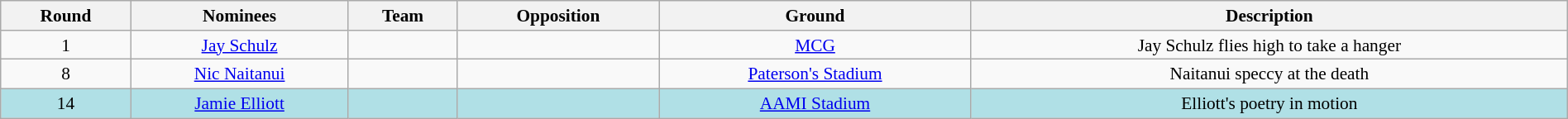<table class="wikitable" style="font-size:89%; text-align:center; width:100%;">
<tr>
<th>Round</th>
<th>Nominees</th>
<th>Team</th>
<th>Opposition</th>
<th>Ground</th>
<th>Description</th>
</tr>
<tr>
<td>1</td>
<td><a href='#'>Jay Schulz</a></td>
<td></td>
<td></td>
<td><a href='#'>MCG</a></td>
<td>Jay Schulz flies high to take a hanger</td>
</tr>
<tr>
<td>8</td>
<td><a href='#'>Nic Naitanui</a></td>
<td></td>
<td></td>
<td><a href='#'>Paterson's Stadium</a></td>
<td>Naitanui speccy at the death</td>
</tr>
<tr style="background:#b0e0e6;">
<td>14</td>
<td><a href='#'>Jamie Elliott</a></td>
<td></td>
<td></td>
<td><a href='#'>AAMI Stadium</a></td>
<td>Elliott's poetry in motion</td>
</tr>
</table>
